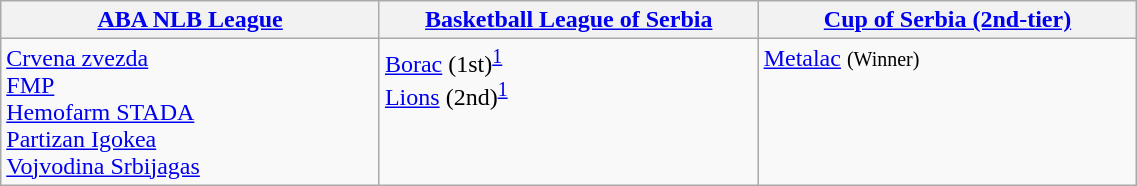<table class=wikitable width=60%>
<tr>
<th width=13%><a href='#'>ABA NLB League</a></th>
<th width=13%><a href='#'>Basketball League of Serbia</a></th>
<th width=13%><a href='#'>Cup of Serbia (2nd-tier)</a></th>
</tr>
<tr valign=top>
<td><a href='#'>Crvena zvezda</a><br><a href='#'>FMP</a><br><a href='#'>Hemofarm STADA</a><br><a href='#'>Partizan Igokea</a><br><a href='#'>Vojvodina Srbijagas</a></td>
<td><a href='#'>Borac</a> (1st)<sup><a href='#'>1</a></sup><br><a href='#'>Lions</a> (2nd)<sup><a href='#'>1</a></sup></td>
<td><a href='#'>Metalac</a> <small>(Winner)</small></td>
</tr>
</table>
